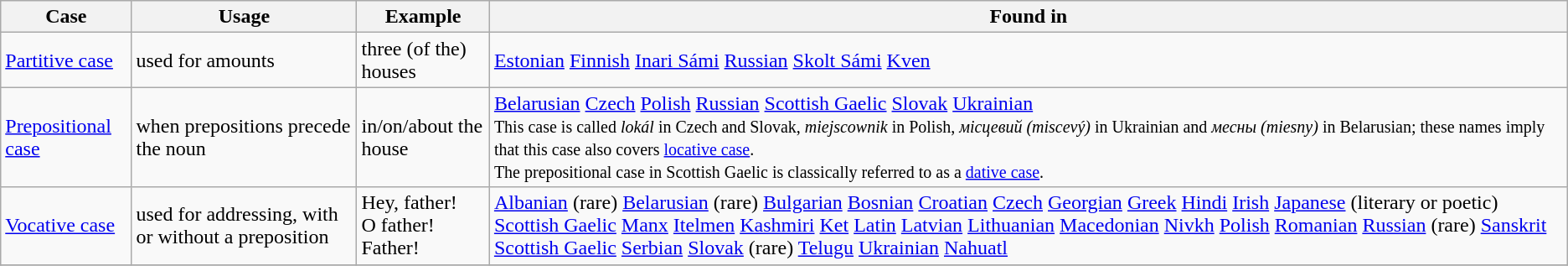<table class="wikitable">
<tr>
<th>Case</th>
<th>Usage</th>
<th>Example</th>
<th>Found in</th>
</tr>
<tr>
<td><a href='#'>Partitive case</a></td>
<td>used for amounts</td>
<td>three (of the) houses</td>
<td><a href='#'>Estonian</a>  <a href='#'>Finnish</a>  <a href='#'>Inari Sámi</a>  <a href='#'>Russian</a>  <a href='#'>Skolt Sámi</a>  <a href='#'>Kven</a></td>
</tr>
<tr>
<td><a href='#'>Prepositional case</a></td>
<td>when prepositions precede the noun</td>
<td>in/on/about the house</td>
<td><a href='#'>Belarusian</a>  <a href='#'>Czech</a>  <a href='#'>Polish</a>  <a href='#'>Russian</a>  <a href='#'>Scottish Gaelic</a>  <a href='#'>Slovak</a>  <a href='#'>Ukrainian</a><br><small> This case is called <em>lokál</em> in Czech and Slovak, <em>miejscownik</em> in Polish, <em>місцевий (miscevý)</em> in Ukrainian and <em>месны (miesny)</em> in Belarusian; these names imply that this case also covers <a href='#'>locative case</a>.<br> The prepositional case in Scottish Gaelic is classically referred to as a <a href='#'>dative case</a>.</small></td>
</tr>
<tr>
<td><a href='#'>Vocative case</a></td>
<td>used for addressing, with or without a preposition</td>
<td>Hey, father!<br>O father!<br>Father!</td>
<td><a href='#'>Albanian</a> (rare)  <a href='#'>Belarusian</a> (rare)  <a href='#'>Bulgarian</a>  <a href='#'>Bosnian</a>  <a href='#'>Croatian</a>  <a href='#'>Czech</a>  <a href='#'>Georgian</a>  <a href='#'>Greek</a>   <a href='#'>Hindi</a>  <a href='#'>Irish</a>  <a href='#'>Japanese</a> (literary or poetic)  <a href='#'>Scottish Gaelic</a>  <a href='#'>Manx</a>  <a href='#'>Itelmen</a>  <a href='#'>Kashmiri</a>  <a href='#'>Ket</a>  <a href='#'>Latin</a>  <a href='#'>Latvian</a>  <a href='#'>Lithuanian</a>  <a href='#'>Macedonian</a>  <a href='#'>Nivkh</a>  <a href='#'>Polish</a>  <a href='#'>Romanian</a>  <a href='#'>Russian</a> (rare)  <a href='#'>Sanskrit</a>  <a href='#'>Scottish Gaelic</a>  <a href='#'>Serbian</a>  <a href='#'>Slovak</a> (rare)  <a href='#'>Telugu</a>  <a href='#'>Ukrainian</a>  <a href='#'>Nahuatl</a></td>
</tr>
<tr>
</tr>
</table>
